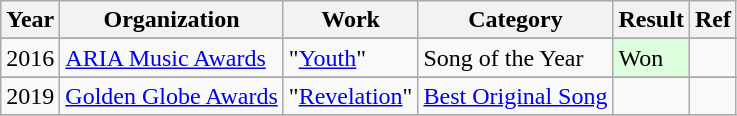<table class="wikitable">
<tr>
<th>Year</th>
<th>Organization</th>
<th>Work</th>
<th>Category</th>
<th>Result</th>
<th>Ref</th>
</tr>
<tr>
</tr>
<tr>
<td>2016</td>
<td><a href='#'>ARIA Music Awards</a></td>
<td rowspan="1">"<a href='#'>Youth</a>"</td>
<td>Song of the Year</td>
<td style="background: #ddffdd">Won</td>
<td></td>
</tr>
<tr>
</tr>
<tr>
<td>2019</td>
<td><a href='#'>Golden Globe Awards</a></td>
<td>"<a href='#'>Revelation</a>"</td>
<td><a href='#'>Best Original Song</a></td>
<td></td>
<td></td>
</tr>
<tr>
</tr>
</table>
